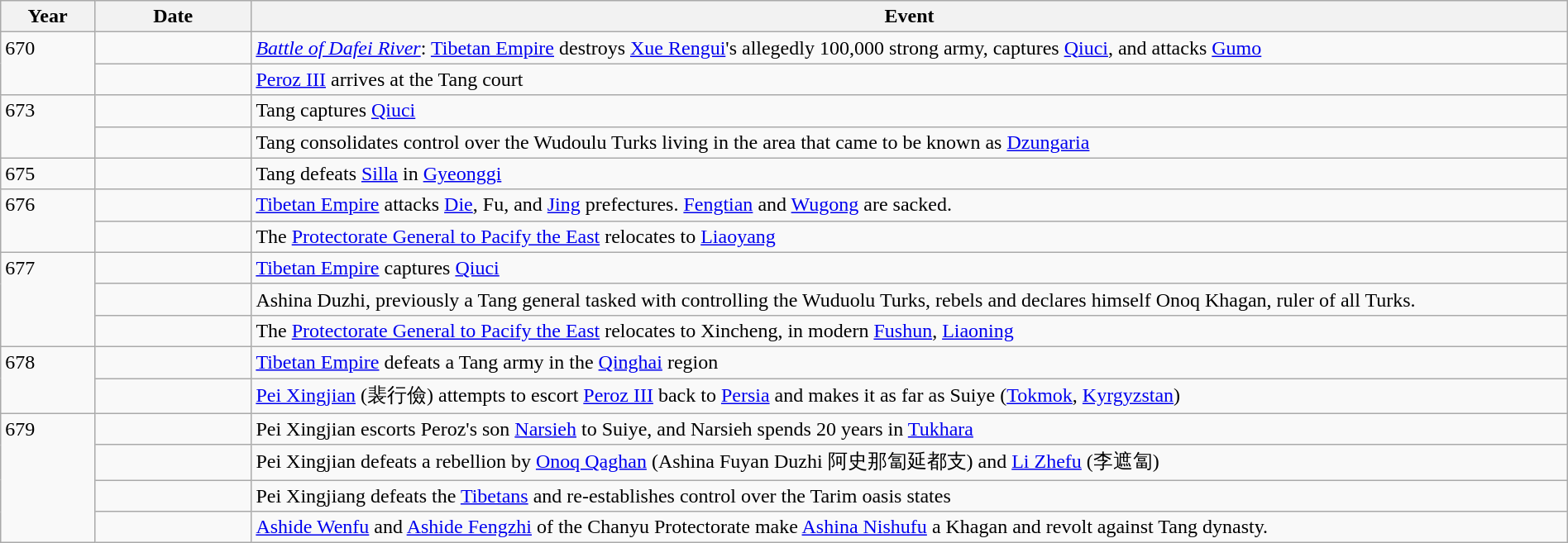<table class="wikitable" width="100%">
<tr>
<th style="width:6%">Year</th>
<th style="width:10%">Date</th>
<th>Event</th>
</tr>
<tr>
<td rowspan="2" valign="top">670</td>
<td></td>
<td><em><a href='#'>Battle of Dafei River</a></em>: <a href='#'>Tibetan Empire</a> destroys <a href='#'>Xue Rengui</a>'s allegedly 100,000 strong army, captures <a href='#'>Qiuci</a>, and attacks <a href='#'>Gumo</a></td>
</tr>
<tr>
<td></td>
<td><a href='#'>Peroz III</a> arrives at the Tang court</td>
</tr>
<tr>
<td rowspan="2" valign="top">673</td>
<td></td>
<td>Tang captures <a href='#'>Qiuci</a></td>
</tr>
<tr>
<td></td>
<td>Tang consolidates control over the Wudoulu Turks living in the area that came to be known as <a href='#'>Dzungaria</a></td>
</tr>
<tr>
<td>675</td>
<td></td>
<td>Tang defeats <a href='#'>Silla</a> in <a href='#'>Gyeonggi</a></td>
</tr>
<tr>
<td rowspan="2" valign="top">676</td>
<td></td>
<td><a href='#'>Tibetan Empire</a> attacks <a href='#'>Die</a>, Fu, and <a href='#'>Jing</a> prefectures. <a href='#'>Fengtian</a> and <a href='#'>Wugong</a> are sacked.</td>
</tr>
<tr>
<td></td>
<td>The <a href='#'>Protectorate General to Pacify the East</a> relocates to <a href='#'>Liaoyang</a></td>
</tr>
<tr>
<td rowspan="3" valign="top">677</td>
<td></td>
<td><a href='#'>Tibetan Empire</a> captures <a href='#'>Qiuci</a></td>
</tr>
<tr>
<td></td>
<td>Ashina Duzhi, previously a Tang general tasked with controlling the Wuduolu Turks, rebels and declares himself Onoq Khagan, ruler of all Turks.</td>
</tr>
<tr>
<td></td>
<td>The <a href='#'>Protectorate General to Pacify the East</a> relocates to Xincheng, in modern <a href='#'>Fushun</a>, <a href='#'>Liaoning</a></td>
</tr>
<tr>
<td rowspan="2" valign="top">678</td>
<td></td>
<td><a href='#'>Tibetan Empire</a> defeats a Tang army in the <a href='#'>Qinghai</a> region</td>
</tr>
<tr>
<td></td>
<td><a href='#'>Pei Xingjian</a> (裴行儉) attempts to escort <a href='#'>Peroz III</a> back to <a href='#'>Persia</a> and makes it as far as Suiye (<a href='#'>Tokmok</a>, <a href='#'>Kyrgyzstan</a>)</td>
</tr>
<tr>
<td rowspan="4" valign="top">679</td>
<td></td>
<td>Pei Xingjian escorts Peroz's son <a href='#'>Narsieh</a> to Suiye, and Narsieh spends 20 years in <a href='#'>Tukhara</a></td>
</tr>
<tr>
<td></td>
<td>Pei Xingjian defeats a rebellion by <a href='#'>Onoq Qaghan</a> (Ashina Fuyan Duzhi 阿史那匐延都支) and <a href='#'>Li Zhefu</a> (李遮匐)</td>
</tr>
<tr>
<td></td>
<td>Pei Xingjiang defeats the <a href='#'>Tibetans</a> and re-establishes control over the Tarim oasis states</td>
</tr>
<tr>
<td></td>
<td><a href='#'>Ashide Wenfu</a> and <a href='#'>Ashide Fengzhi</a> of the Chanyu Protectorate make <a href='#'>Ashina Nishufu</a> a Khagan and revolt against Tang dynasty.</td>
</tr>
</table>
